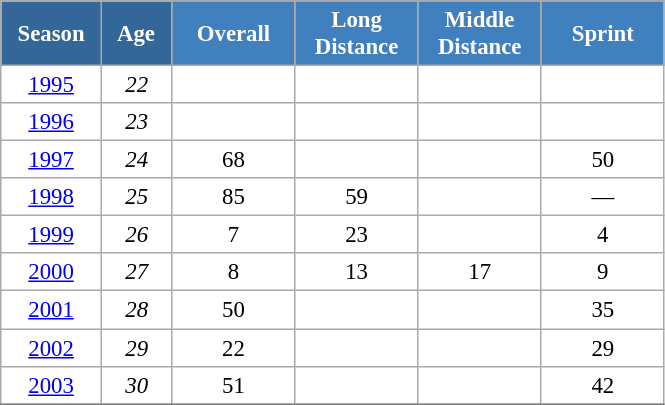<table class="wikitable" style="font-size:95%; text-align:center; border:grey solid 1px; border-collapse:collapse; background:#ffffff;">
<tr>
<th style="background-color:#369; color:white; width:60px;" rowspan="2"> Season </th>
<th style="background-color:#369; color:white; width:40px;" rowspan="2"> Age </th>
</tr>
<tr>
<th style="background-color:#4180be; color:white; width:75px;">Overall</th>
<th style="background-color:#4180be; color:white; width:75px;">Long Distance</th>
<th style="background-color:#4180be; color:white; width:75px;">Middle Distance</th>
<th style="background-color:#4180be; color:white; width:75px;">Sprint</th>
</tr>
<tr>
<td><a href='#'>1995</a></td>
<td><em>22</em></td>
<td></td>
<td></td>
<td></td>
<td></td>
</tr>
<tr>
<td><a href='#'>1996</a></td>
<td><em>23</em></td>
<td></td>
<td></td>
<td></td>
<td></td>
</tr>
<tr>
<td><a href='#'>1997</a></td>
<td><em>24</em></td>
<td>68</td>
<td></td>
<td></td>
<td>50</td>
</tr>
<tr>
<td><a href='#'>1998</a></td>
<td><em>25</em></td>
<td>85</td>
<td>59</td>
<td></td>
<td>—</td>
</tr>
<tr>
<td><a href='#'>1999</a></td>
<td><em>26</em></td>
<td>7</td>
<td>23</td>
<td></td>
<td>4</td>
</tr>
<tr>
<td><a href='#'>2000</a></td>
<td><em>27</em></td>
<td>8</td>
<td>13</td>
<td>17</td>
<td>9</td>
</tr>
<tr>
<td><a href='#'>2001</a></td>
<td><em>28</em></td>
<td>50</td>
<td></td>
<td></td>
<td>35</td>
</tr>
<tr>
<td><a href='#'>2002</a></td>
<td><em>29</em></td>
<td>22</td>
<td></td>
<td></td>
<td>29</td>
</tr>
<tr>
<td><a href='#'>2003</a></td>
<td><em>30</em></td>
<td>51</td>
<td></td>
<td></td>
<td>42</td>
</tr>
<tr>
</tr>
</table>
